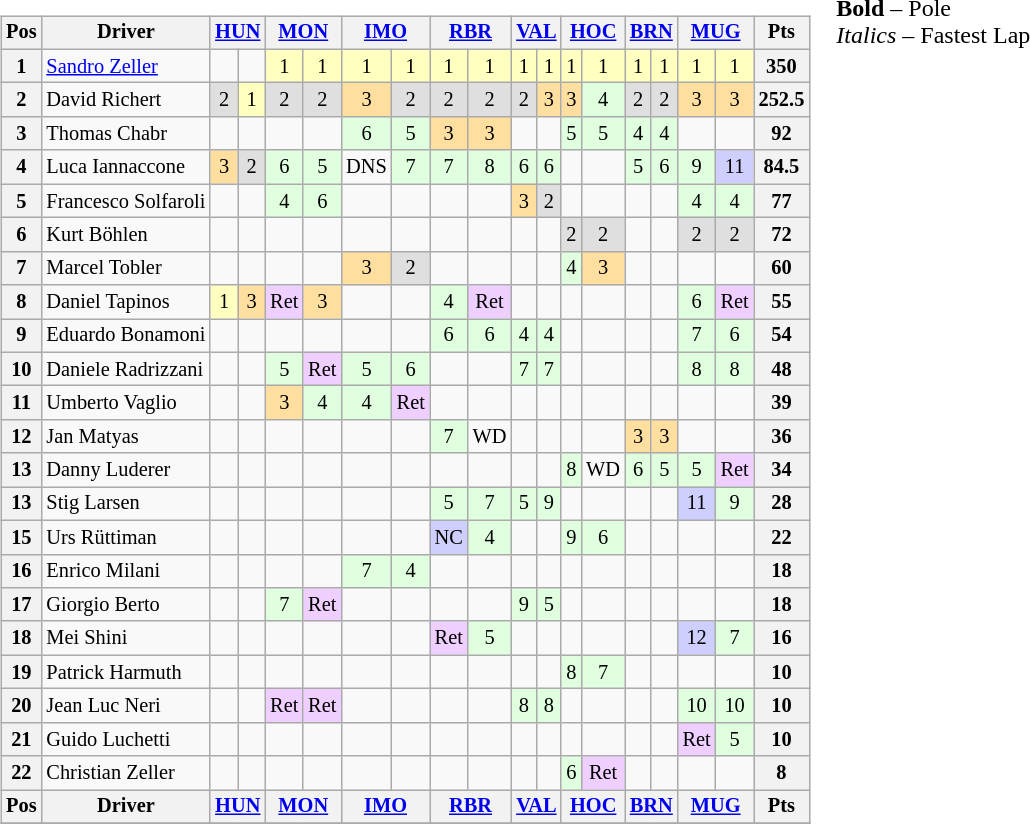<table>
<tr>
<td valign="top"><br><table class="wikitable" style="font-size: 85%; text-align:center">
<tr>
<th valign=middle>Pos</th>
<th valign=middle>Driver</th>
<th colspan=2><a href='#'>HUN</a><br></th>
<th colspan=2><a href='#'>MON</a><br></th>
<th colspan=2><a href='#'>IMO</a><br></th>
<th colspan=2><a href='#'>RBR</a><br></th>
<th colspan=2><a href='#'>VAL</a><br></th>
<th colspan=2><a href='#'>HOC</a><br></th>
<th colspan=2><a href='#'>BRN</a><br></th>
<th colspan=2><a href='#'>MUG</a><br></th>
<th valign="middle">Pts</th>
</tr>
<tr>
<th>1</th>
<td align=left> <a href='#'>Sandro Zeller</a></td>
<td></td>
<td></td>
<td style="background:#FFFFBF">1</td>
<td style="background:#FFFFBF">1</td>
<td style="background:#FFFFBF">1</td>
<td style="background:#FFFFBF">1</td>
<td style="background:#FFFFBF">1</td>
<td style="background:#FFFFBF">1</td>
<td style="background:#FFFFBF">1</td>
<td style="background:#FFFFBF">1</td>
<td style="background:#FFFFBF">1</td>
<td style="background:#FFFFBF">1</td>
<td style="background:#FFFFBF">1</td>
<td style="background:#FFFFBF">1</td>
<td style="background:#FFFFBF">1</td>
<td style="background:#FFFFBF">1</td>
<th>350</th>
</tr>
<tr>
<th>2</th>
<td align=left> David Richert</td>
<td style="background:#dfdfdf">2</td>
<td style="background:#FFFFBF">1</td>
<td style="background:#dfdfdf">2</td>
<td style="background:#dfdfdf">2</td>
<td style="background:#ffdf9f">3</td>
<td style="background:#dfdfdf">2</td>
<td style="background:#dfdfdf">2</td>
<td style="background:#dfdfdf">2</td>
<td style="background:#dfdfdf">2</td>
<td style="background:#ffdf9f">3</td>
<td style="background:#ffdf9f">3</td>
<td style="background:#dfffdf">4</td>
<td style="background:#dfdfdf">2</td>
<td style="background:#dfdfdf">2</td>
<td style="background:#ffdf9f">3</td>
<td style="background:#ffdf9f">3</td>
<th>252.5</th>
</tr>
<tr>
<th>3</th>
<td align=left> Thomas Chabr</td>
<td></td>
<td></td>
<td></td>
<td></td>
<td style="background:#dfffdf">6</td>
<td style="background:#dfffdf">5</td>
<td style="background:#ffdf9f">3</td>
<td style="background:#ffdf9f">3</td>
<td></td>
<td></td>
<td style="background:#dfffdf">5</td>
<td style="background:#dfffdf">5</td>
<td style="background:#dfffdf">4</td>
<td style="background:#dfffdf">4</td>
<td></td>
<td></td>
<th>92</th>
</tr>
<tr>
<th>4</th>
<td align=left> Luca Iannaccone</td>
<td style="background:#ffdf9f">3</td>
<td style="background:#dfdfdf">2</td>
<td style="background:#dfffdf">6</td>
<td style="background:#dfffdf">5</td>
<td>DNS</td>
<td style="background:#dfffdf">7</td>
<td style="background:#dfffdf">7</td>
<td style="background:#dfffdf">8</td>
<td style="background:#dfffdf">6</td>
<td style="background:#dfffdf">6</td>
<td></td>
<td></td>
<td style="background:#dfffdf">5</td>
<td style="background:#dfffdf">6</td>
<td style="background:#dfffdf">9</td>
<td style="background:#cfcfff">11</td>
<th>84.5</th>
</tr>
<tr>
<th>5</th>
<td align=left nowrap> Francesco Solfaroli</td>
<td></td>
<td></td>
<td style="background:#dfffdf">4</td>
<td style="background:#dfffdf">6</td>
<td></td>
<td></td>
<td></td>
<td></td>
<td style="background:#ffdf9f">3</td>
<td style="background:#dfdfdf">2</td>
<td></td>
<td></td>
<td></td>
<td></td>
<td style="background:#dfffdf">4</td>
<td style="background:#dfffdf">4</td>
<th>77</th>
</tr>
<tr>
<th>6</th>
<td align=left> Kurt Böhlen</td>
<td></td>
<td></td>
<td></td>
<td></td>
<td></td>
<td></td>
<td></td>
<td></td>
<td></td>
<td></td>
<td style="background:#dfdfdf">2</td>
<td style="background:#dfdfdf">2</td>
<td></td>
<td></td>
<td style="background:#dfdfdf">2</td>
<td style="background:#dfdfdf">2</td>
<th>72</th>
</tr>
<tr>
<th>7</th>
<td align=left> Marcel Tobler</td>
<td></td>
<td></td>
<td></td>
<td></td>
<td style="background:#ffdf9f">3</td>
<td style="background:#dfdfdf">2</td>
<td></td>
<td></td>
<td></td>
<td></td>
<td style="background:#dfffdf">4</td>
<td style="background:#ffdf9f">3</td>
<td></td>
<td></td>
<td></td>
<td></td>
<th>60</th>
</tr>
<tr>
<th>8</th>
<td align=left> Daniel Tapinos</td>
<td style="background:#FFFFBF">1</td>
<td style="background:#ffdf9f">3</td>
<td style="background:#efcfff">Ret</td>
<td style="background:#ffdf9f">3</td>
<td></td>
<td></td>
<td style="background:#dfffdf">4</td>
<td style="background:#efcfff">Ret</td>
<td></td>
<td></td>
<td></td>
<td></td>
<td></td>
<td></td>
<td style="background:#dfffdf">6</td>
<td style="background:#efcfff">Ret</td>
<th>55</th>
</tr>
<tr>
<th>9</th>
<td align=left> Eduardo Bonamoni</td>
<td></td>
<td></td>
<td></td>
<td></td>
<td></td>
<td></td>
<td style="background:#dfffdf">6</td>
<td style="background:#dfffdf">6</td>
<td style="background:#dfffdf">4</td>
<td style="background:#dfffdf">4</td>
<td></td>
<td></td>
<td></td>
<td></td>
<td style="background:#dfffdf">7</td>
<td style="background:#dfffdf">6</td>
<th>54</th>
</tr>
<tr>
<th>10</th>
<td align=left> Daniele Radrizzani</td>
<td></td>
<td></td>
<td style="background:#dfffdf">5</td>
<td style="background:#efcfff">Ret</td>
<td style="background:#dfffdf">5</td>
<td style="background:#dfffdf">6</td>
<td></td>
<td></td>
<td style="background:#dfffdf">7</td>
<td style="background:#dfffdf">7</td>
<td></td>
<td></td>
<td></td>
<td></td>
<td style="background:#dfffdf">8</td>
<td style="background:#dfffdf">8</td>
<th>48</th>
</tr>
<tr>
<th>11</th>
<td align=left> Umberto Vaglio</td>
<td></td>
<td></td>
<td style="background:#ffdf9f">3</td>
<td style="background:#dfffdf">4</td>
<td style="background:#dfffdf">4</td>
<td style="background:#efcfff">Ret</td>
<td></td>
<td></td>
<td></td>
<td></td>
<td></td>
<td></td>
<td></td>
<td></td>
<td></td>
<td></td>
<th>39</th>
</tr>
<tr>
<th>12</th>
<td align=left> Jan Matyas</td>
<td></td>
<td></td>
<td></td>
<td></td>
<td></td>
<td></td>
<td style="background:#dfffdf">7</td>
<td>WD</td>
<td></td>
<td></td>
<td></td>
<td></td>
<td style="background:#ffdf9f">3</td>
<td style="background:#ffdf9f">3</td>
<td></td>
<td></td>
<th>36</th>
</tr>
<tr>
<th>13</th>
<td align=left> Danny Luderer</td>
<td></td>
<td></td>
<td></td>
<td></td>
<td></td>
<td></td>
<td></td>
<td></td>
<td></td>
<td></td>
<td style="background:#dfffdf">8</td>
<td>WD</td>
<td style="background:#dfffdf">6</td>
<td style="background:#dfffdf">5</td>
<td style="background:#dfffdf">5</td>
<td style="background:#efcfff">Ret</td>
<th>34</th>
</tr>
<tr>
<th>13</th>
<td align=left> Stig Larsen</td>
<td></td>
<td></td>
<td></td>
<td></td>
<td></td>
<td></td>
<td style="background:#dfffdf">5</td>
<td style="background:#dfffdf">7</td>
<td style="background:#dfffdf">5</td>
<td style="background:#dfffdf">9</td>
<td></td>
<td></td>
<td></td>
<td></td>
<td style="background:#cfcfff">11</td>
<td style="background:#dfffdf">9</td>
<th>28</th>
</tr>
<tr>
<th>15</th>
<td align=left> Urs Rüttiman</td>
<td></td>
<td></td>
<td></td>
<td></td>
<td></td>
<td></td>
<td style="background:#cfcfff">NC</td>
<td style="background:#dfffdf">4</td>
<td></td>
<td></td>
<td style="background:#dfffdf">9</td>
<td style="background:#dfffdf">6</td>
<td></td>
<td></td>
<td></td>
<td></td>
<th>22</th>
</tr>
<tr>
<th>16</th>
<td align=left> Enrico Milani</td>
<td></td>
<td></td>
<td></td>
<td></td>
<td style="background:#dfffdf">7</td>
<td style="background:#dfffdf">4</td>
<td></td>
<td></td>
<td></td>
<td></td>
<td></td>
<td></td>
<td></td>
<td></td>
<td></td>
<td></td>
<th>18</th>
</tr>
<tr>
<th>17</th>
<td align=left> Giorgio Berto</td>
<td></td>
<td></td>
<td style="background:#dfffdf">7</td>
<td style="background:#efcfff">Ret</td>
<td></td>
<td></td>
<td></td>
<td></td>
<td style="background:#dfffdf">9</td>
<td style="background:#dfffdf">5</td>
<td></td>
<td></td>
<td></td>
<td></td>
<td></td>
<td></td>
<th>18</th>
</tr>
<tr>
<th>18</th>
<td align=left> Mei Shini</td>
<td></td>
<td></td>
<td></td>
<td></td>
<td></td>
<td></td>
<td style="background:#efcfff">Ret</td>
<td style="background:#dfffdf">5</td>
<td></td>
<td></td>
<td></td>
<td></td>
<td></td>
<td></td>
<td style="background:#cfcfff">12</td>
<td style="background:#dfffdf">7</td>
<th>16</th>
</tr>
<tr>
<th>19</th>
<td align=left> Patrick Harmuth</td>
<td></td>
<td></td>
<td></td>
<td></td>
<td></td>
<td></td>
<td></td>
<td></td>
<td></td>
<td></td>
<td style="background:#dfffdf">8</td>
<td style="background:#dfffdf">7</td>
<td></td>
<td></td>
<td></td>
<td></td>
<th>10</th>
</tr>
<tr>
<th>20</th>
<td align=left> Jean Luc Neri</td>
<td></td>
<td></td>
<td style="background:#efcfff">Ret</td>
<td style="background:#efcfff">Ret</td>
<td></td>
<td></td>
<td></td>
<td></td>
<td style="background:#dfffdf">8</td>
<td style="background:#dfffdf">8</td>
<td></td>
<td></td>
<td></td>
<td></td>
<td style="background:#dfffdf">10</td>
<td style="background:#dfffdf">10</td>
<th>10</th>
</tr>
<tr>
<th>21</th>
<td align=left> Guido Luchetti</td>
<td></td>
<td></td>
<td></td>
<td></td>
<td></td>
<td></td>
<td></td>
<td></td>
<td></td>
<td></td>
<td></td>
<td></td>
<td></td>
<td></td>
<td style="background:#efcfff">Ret</td>
<td style="background:#dfffdf">5</td>
<th>10</th>
</tr>
<tr>
<th>22</th>
<td align=left> Christian Zeller</td>
<td></td>
<td></td>
<td></td>
<td></td>
<td></td>
<td></td>
<td></td>
<td></td>
<td></td>
<td></td>
<td style="background:#dfffdf">6</td>
<td style="background:#efcfff">Ret</td>
<td></td>
<td></td>
<td></td>
<td></td>
<th>8</th>
</tr>
<tr valign="top">
<th valign="middle">Pos</th>
<th valign="middle">Driver</th>
<th colspan="2"><a href='#'>HUN</a><br></th>
<th colspan="2"><a href='#'>MON</a><br></th>
<th colspan="2"><a href='#'>IMO</a><br></th>
<th colspan="2"><a href='#'>RBR</a><br></th>
<th colspan="2"><a href='#'>VAL</a><br></th>
<th colspan="2"><a href='#'>HOC</a><br></th>
<th colspan="2"><a href='#'>BRN</a><br></th>
<th colspan="2"><a href='#'>MUG</a><br></th>
<th valign="middle">Pts</th>
</tr>
<tr>
</tr>
</table>
</td>
<td valign="top"><br>
<span><strong>Bold</strong> – Pole<br>
<em>Italics</em> – Fastest Lap</span></td>
</tr>
</table>
